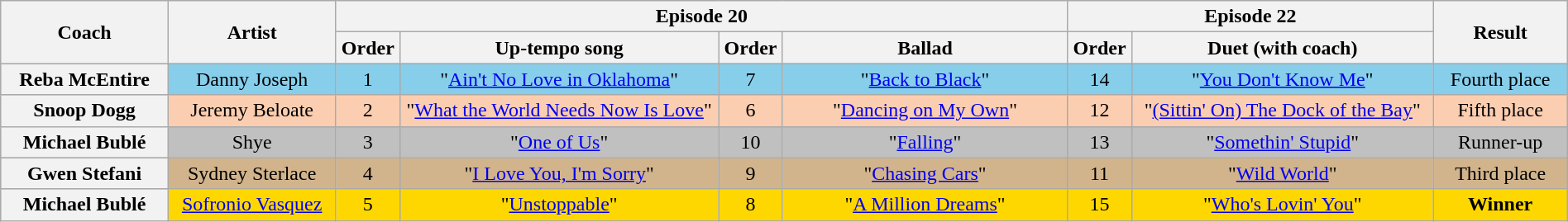<table class="wikitable" style="text-align:center; width:100%">
<tr>
<th rowspan="2" width="10%">Coach</th>
<th rowspan="2" width="10%">Artist</th>
<th colspan="4">Episode 20 </th>
<th colspan="2">Episode 22</th>
<th rowspan="2" width="08%">Result</th>
</tr>
<tr>
<th scope="col" width="02%">Order</th>
<th scope="col" width="19%">Up-tempo song</th>
<th scope="col" width="02%">Order</th>
<th scope="col" width="17%">Ballad</th>
<th scope="col" width="02%">Order</th>
<th scope="col" width="18%">Duet (with coach)</th>
</tr>
<tr style="background:skyblue"|>
<th>Reba McEntire</th>
<td>Danny Joseph</td>
<td>1</td>
<td>"<a href='#'>Ain't No Love in Oklahoma</a>"</td>
<td>7</td>
<td>"<a href='#'>Back to Black</a>"</td>
<td>14</td>
<td>"<a href='#'>You Don't Know Me</a>"</td>
<td>Fourth place</td>
</tr>
<tr style="background:#fbceb1"|>
<th>Snoop Dogg</th>
<td>Jeremy Beloate</td>
<td>2</td>
<td>"<a href='#'>What the World Needs Now Is Love</a>"</td>
<td>6</td>
<td>"<a href='#'>Dancing on My Own</a>"</td>
<td>12</td>
<td>"<a href='#'>(Sittin' On) The Dock of the Bay</a>"</td>
<td>Fifth place</td>
</tr>
<tr style="background:silver"|>
<th>Michael Bublé</th>
<td>Shye</td>
<td>3</td>
<td>"<a href='#'>One of Us</a>"</td>
<td>10</td>
<td>"<a href='#'>Falling</a>"</td>
<td>13</td>
<td>"<a href='#'>Somethin' Stupid</a>"</td>
<td>Runner-up</td>
</tr>
<tr style="background:tan"|>
<th>Gwen Stefani</th>
<td>Sydney Sterlace</td>
<td>4</td>
<td>"<a href='#'>I Love You, I'm Sorry</a>"</td>
<td>9</td>
<td>"<a href='#'>Chasing Cars</a>"</td>
<td>11</td>
<td>"<a href='#'>Wild World</a>"</td>
<td>Third place</td>
</tr>
<tr style="background:gold"|>
<th>Michael Bublé</th>
<td><a href='#'>Sofronio Vasquez</a></td>
<td>5</td>
<td>"<a href='#'>Unstoppable</a>"</td>
<td>8</td>
<td>"<a href='#'>A Million Dreams</a>"</td>
<td>15</td>
<td>"<a href='#'>Who's Lovin' You</a>"</td>
<td><strong>Winner</strong></td>
</tr>
</table>
